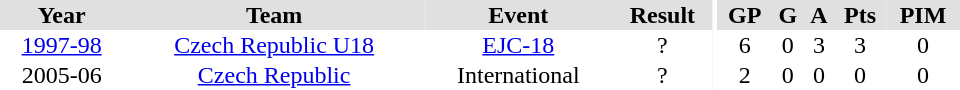<table border="0" cellpadding="1" cellspacing="0" ID="Table3" style="text-align:center; width:40em">
<tr ALIGN="center" bgcolor="#e0e0e0">
<th>Year</th>
<th>Team</th>
<th>Event</th>
<th>Result</th>
<th rowspan="99" bgcolor="#ffffff"></th>
<th>GP</th>
<th>G</th>
<th>A</th>
<th>Pts</th>
<th>PIM</th>
</tr>
<tr>
<td><a href='#'>1997-98</a></td>
<td><a href='#'>Czech Republic U18</a></td>
<td><a href='#'>EJC-18</a></td>
<td>?</td>
<td>6</td>
<td>0</td>
<td>3</td>
<td>3</td>
<td>0</td>
</tr>
<tr bgcolor="#f0f0f0">
</tr>
<tr>
<td>2005-06</td>
<td><a href='#'>Czech Republic</a></td>
<td>International</td>
<td>?</td>
<td>2</td>
<td>0</td>
<td>0</td>
<td>0</td>
<td>0</td>
</tr>
<tr>
</tr>
</table>
